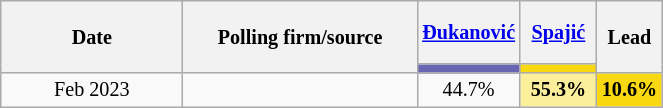<table class="wikitable" style="text-align:center; font-size:84%; line-height:16px;">
<tr style="height:42px;">
<th style="width:115px;" rowspan="2">Date</th>
<th style="width:150px;" rowspan="2">Polling firm/source</th>
<th style="width:45px;"><a href='#'>Đukanović</a></th>
<th style="width:45px;"><a href='#'>Spajić</a></th>
<th style="width:25px;" rowspan="2">Lead</th>
</tr>
<tr>
<th style="color:inherit;background:#6866b2;"></th>
<th style="color:inherit;background:#F8D810;"></th>
</tr>
<tr>
<td>Feb 2023</td>
<td></td>
<td>44.7%</td>
<td style="background:#fcef9c;"><strong>55.3%</strong></td>
<td style="background:#F8D810; color:black;"><strong>10.6%</strong></td>
</tr>
</table>
